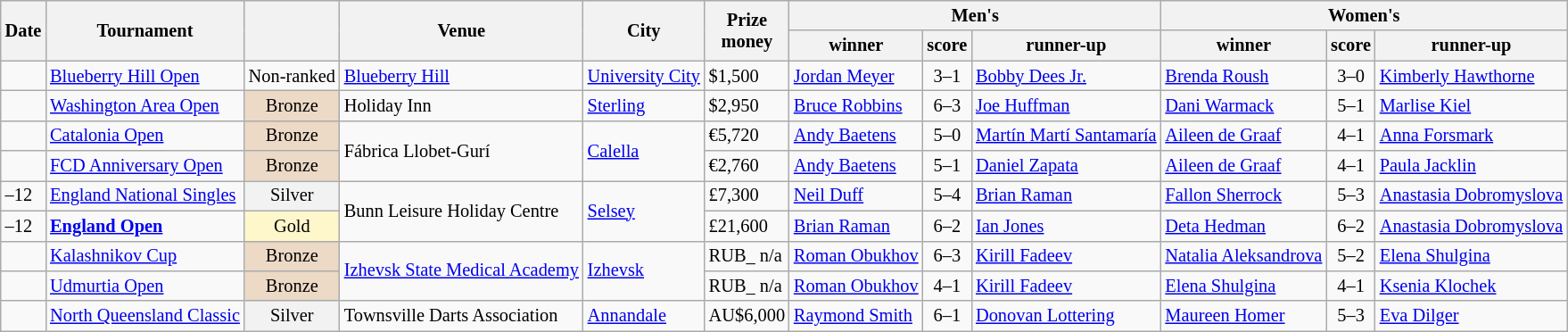<table class="wikitable sortable" style="font-size: 85%">
<tr>
<th rowspan="2">Date</th>
<th rowspan="2">Tournament</th>
<th rowspan="2"></th>
<th rowspan="2">Venue</th>
<th rowspan="2">City</th>
<th rowspan="2" class=unsortable>Prize<br>money</th>
<th colspan="3">Men's</th>
<th colspan="3">Women's</th>
</tr>
<tr>
<th>winner</th>
<th class=unsortable>score</th>
<th>runner-up</th>
<th>winner</th>
<th class=unsortable>score</th>
<th>runner-up</th>
</tr>
<tr>
<td></td>
<td><a href='#'>Blueberry Hill Open</a></td>
<td align="center">Non-ranked</td>
<td><a href='#'>Blueberry Hill</a></td>
<td> <a href='#'>University City</a></td>
<td>$1,500</td>
<td> <a href='#'>Jordan Meyer</a></td>
<td align="center">3–1</td>
<td> <a href='#'>Bobby Dees Jr.</a></td>
<td> <a href='#'>Brenda Roush</a></td>
<td align="center">3–0</td>
<td> <a href='#'>Kimberly Hawthorne</a></td>
</tr>
<tr>
<td></td>
<td><a href='#'>Washington Area Open</a></td>
<td bgcolor="ecd9c6" align="center">Bronze</td>
<td>Holiday Inn</td>
<td> <a href='#'>Sterling</a></td>
<td>$2,950</td>
<td> <a href='#'>Bruce Robbins</a></td>
<td align="center">6–3</td>
<td> <a href='#'>Joe Huffman</a></td>
<td> <a href='#'>Dani Warmack</a></td>
<td align="center">5–1</td>
<td> <a href='#'>Marlise Kiel</a></td>
</tr>
<tr>
<td></td>
<td><a href='#'>Catalonia Open</a></td>
<td bgcolor="ecd9c6" align="center">Bronze</td>
<td rowspan=2>Fábrica Llobet-Gurí</td>
<td rowspan=2> <a href='#'>Calella</a></td>
<td>€5,720</td>
<td> <a href='#'>Andy Baetens</a></td>
<td align="center">5–0</td>
<td> <a href='#'>Martín Martí Santamaría</a></td>
<td> <a href='#'>Aileen de Graaf</a></td>
<td align="center">4–1</td>
<td> <a href='#'>Anna Forsmark</a></td>
</tr>
<tr>
<td></td>
<td><a href='#'>FCD Anniversary Open</a></td>
<td bgcolor="ecd9c6" align="center">Bronze</td>
<td>€2,760</td>
<td> <a href='#'>Andy Baetens</a></td>
<td align="center">5–1</td>
<td> <a href='#'>Daniel Zapata</a></td>
<td> <a href='#'>Aileen de Graaf</a></td>
<td align="center">4–1</td>
<td> <a href='#'>Paula Jacklin</a></td>
</tr>
<tr>
<td>–12</td>
<td><a href='#'>England National Singles</a></td>
<td bgcolor="f2f2f2" align="center">Silver</td>
<td rowspan=2>Bunn Leisure Holiday Centre</td>
<td rowspan=2> <a href='#'>Selsey</a></td>
<td>£7,300</td>
<td> <a href='#'>Neil Duff</a></td>
<td align="center">5–4</td>
<td> <a href='#'>Brian Raman</a></td>
<td> <a href='#'>Fallon Sherrock</a></td>
<td align="center">5–3</td>
<td> <a href='#'>Anastasia Dobromyslova</a></td>
</tr>
<tr>
<td>–12</td>
<td><strong><a href='#'>England Open</a></strong></td>
<td bgcolor="fff7cc" align="center">Gold</td>
<td>£21,600</td>
<td> <a href='#'>Brian Raman</a></td>
<td align="center">6–2</td>
<td> <a href='#'>Ian Jones</a></td>
<td> <a href='#'>Deta Hedman</a></td>
<td align="center">6–2</td>
<td> <a href='#'>Anastasia Dobromyslova</a></td>
</tr>
<tr>
<td></td>
<td><a href='#'>Kalashnikov Cup</a></td>
<td bgcolor="ecd9c6" align="center">Bronze</td>
<td rowspan=2><a href='#'>Izhevsk State Medical Academy</a></td>
<td rowspan=2> <a href='#'>Izhevsk</a></td>
<td>RUB_ n/a</td>
<td> <a href='#'>Roman Obukhov</a></td>
<td align="center">6–3</td>
<td> <a href='#'>Kirill Fadeev</a></td>
<td> <a href='#'>Natalia Aleksandrova</a></td>
<td align="center">5–2</td>
<td> <a href='#'>Elena Shulgina</a></td>
</tr>
<tr>
<td></td>
<td><a href='#'>Udmurtia Open</a></td>
<td bgcolor="ecd9c6" align="center">Bronze</td>
<td>RUB_ n/a</td>
<td> <a href='#'>Roman Obukhov</a></td>
<td align="center">4–1</td>
<td> <a href='#'>Kirill Fadeev</a></td>
<td> <a href='#'>Elena Shulgina</a></td>
<td align="center">4–1</td>
<td> <a href='#'>Ksenia Klochek</a></td>
</tr>
<tr>
<td></td>
<td><a href='#'>North Queensland Classic</a></td>
<td bgcolor="f2f2f2" align="center">Silver</td>
<td>Townsville Darts Association</td>
<td> <a href='#'>Annandale</a></td>
<td>AU$6,000</td>
<td> <a href='#'>Raymond Smith</a></td>
<td align="center">6–1</td>
<td> <a href='#'>Donovan Lottering</a></td>
<td> <a href='#'>Maureen Homer</a></td>
<td align="center">5–3</td>
<td> <a href='#'>Eva Dilger</a></td>
</tr>
</table>
